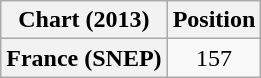<table class="wikitable plainrowheaders" style="text-align:center;">
<tr>
<th>Chart (2013)</th>
<th>Position</th>
</tr>
<tr>
<th scope="row">France (SNEP)</th>
<td>157</td>
</tr>
</table>
